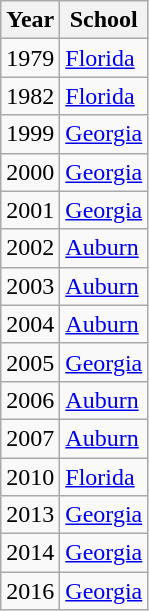<table class="wikitable">
<tr>
<th>Year</th>
<th>School</th>
</tr>
<tr>
<td>1979</td>
<td><a href='#'>Florida</a></td>
</tr>
<tr>
<td>1982</td>
<td><a href='#'>Florida</a></td>
</tr>
<tr>
<td>1999</td>
<td><a href='#'>Georgia</a></td>
</tr>
<tr>
<td>2000</td>
<td><a href='#'>Georgia</a></td>
</tr>
<tr>
<td>2001</td>
<td><a href='#'>Georgia</a></td>
</tr>
<tr>
<td>2002</td>
<td><a href='#'>Auburn</a></td>
</tr>
<tr>
<td>2003</td>
<td><a href='#'>Auburn</a></td>
</tr>
<tr>
<td>2004</td>
<td><a href='#'>Auburn</a></td>
</tr>
<tr>
<td>2005</td>
<td><a href='#'>Georgia</a></td>
</tr>
<tr>
<td>2006</td>
<td><a href='#'>Auburn</a></td>
</tr>
<tr>
<td>2007</td>
<td><a href='#'>Auburn</a></td>
</tr>
<tr>
<td>2010</td>
<td><a href='#'>Florida</a></td>
</tr>
<tr>
<td>2013</td>
<td><a href='#'>Georgia</a></td>
</tr>
<tr>
<td>2014</td>
<td><a href='#'>Georgia</a></td>
</tr>
<tr>
<td>2016</td>
<td><a href='#'>Georgia</a></td>
</tr>
</table>
